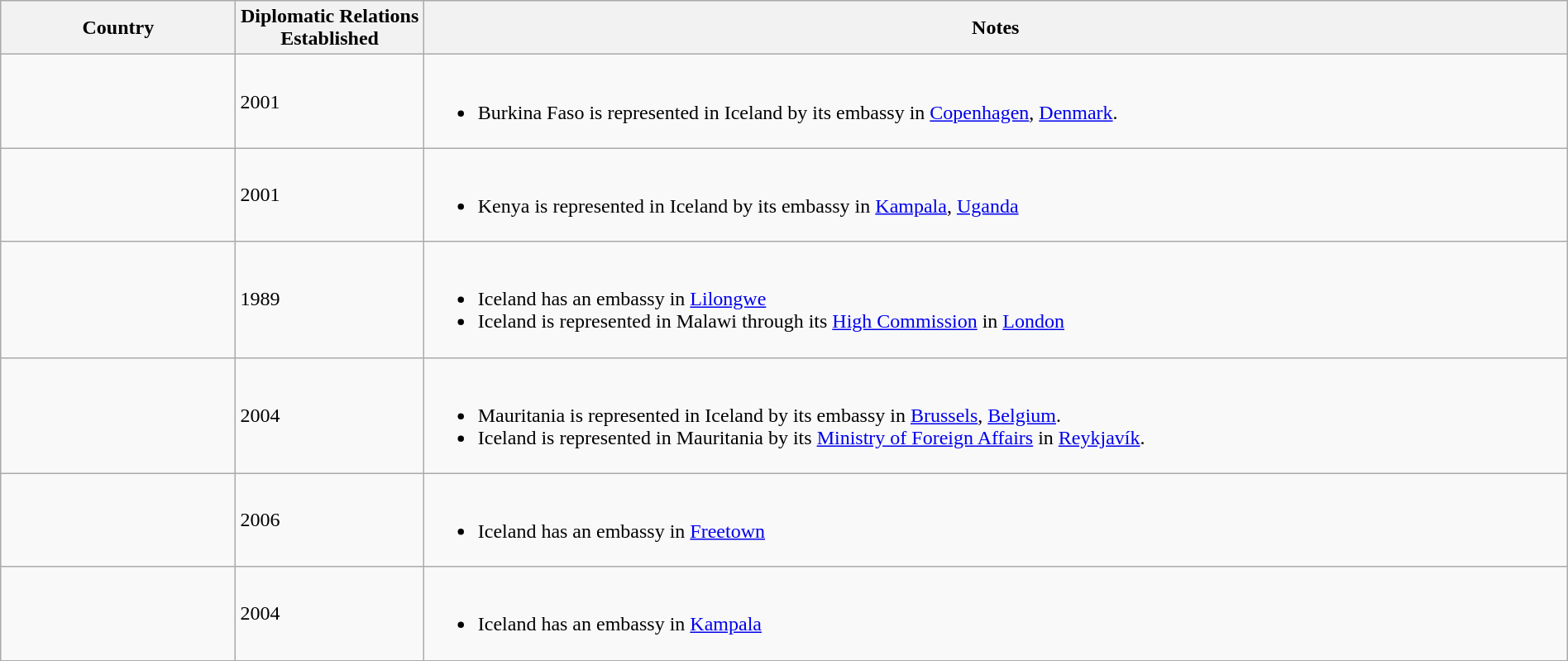<table class="wikitable sortable" border="1" style="width:100%; margin:auto;">
<tr>
<th width="15%">Country</th>
<th width="12%">Diplomatic Relations Established</th>
<th>Notes</th>
</tr>
<tr -valign="top">
<td></td>
<td>2001</td>
<td><br><ul><li>Burkina Faso is represented in Iceland by its embassy in <a href='#'>Copenhagen</a>, <a href='#'>Denmark</a>.</li></ul></td>
</tr>
<tr>
<td></td>
<td>2001</td>
<td><br><ul><li>Kenya is represented in Iceland by its embassy in <a href='#'>Kampala</a>, <a href='#'>Uganda</a></li></ul></td>
</tr>
<tr>
<td></td>
<td>1989</td>
<td><br><ul><li>Iceland has an embassy in <a href='#'>Lilongwe</a></li><li>Iceland is represented in Malawi through its <a href='#'>High Commission</a> in <a href='#'>London</a></li></ul></td>
</tr>
<tr -valign="top">
<td></td>
<td>2004</td>
<td><br><ul><li>Mauritania is represented in Iceland by its embassy in <a href='#'>Brussels</a>, <a href='#'>Belgium</a>.</li><li>Iceland is represented in Mauritania by its <a href='#'>Ministry of Foreign Affairs</a> in <a href='#'>Reykjavík</a>.</li></ul></td>
</tr>
<tr>
<td></td>
<td>2006</td>
<td><br><ul><li>Iceland has an embassy in <a href='#'>Freetown</a></li></ul></td>
</tr>
<tr>
<td></td>
<td>2004</td>
<td><br><ul><li>Iceland has an embassy in <a href='#'>Kampala</a></li></ul></td>
</tr>
</table>
